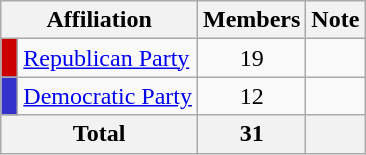<table class="wikitable">
<tr>
<th colspan="2" align="center" valign="bottom">Affiliation</th>
<th valign="bottom">Members</th>
<th valign="bottom">Note</th>
</tr>
<tr>
<td bgcolor="#CC0000"> </td>
<td><a href='#'>Republican Party</a></td>
<td align="center">19</td>
<td></td>
</tr>
<tr>
<td bgcolor="#3333CC"> </td>
<td><a href='#'>Democratic Party</a></td>
<td align="center">12</td>
<td></td>
</tr>
<tr>
<th colspan="2" align="center"><strong>Total</strong></th>
<th align="center"><strong>31</strong></th>
<th></th>
</tr>
</table>
